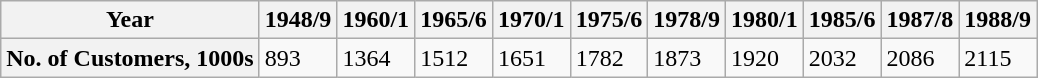<table class="wikitable">
<tr>
<th>Year</th>
<th>1948/9</th>
<th>1960/1</th>
<th>1965/6</th>
<th>1970/1</th>
<th>1975/6</th>
<th>1978/9</th>
<th>1980/1</th>
<th>1985/6</th>
<th>1987/8</th>
<th>1988/9</th>
</tr>
<tr>
<th>No. of Customers, 1000s</th>
<td>893</td>
<td>1364</td>
<td>1512</td>
<td>1651</td>
<td>1782</td>
<td>1873</td>
<td>1920</td>
<td>2032</td>
<td>2086</td>
<td>2115</td>
</tr>
</table>
